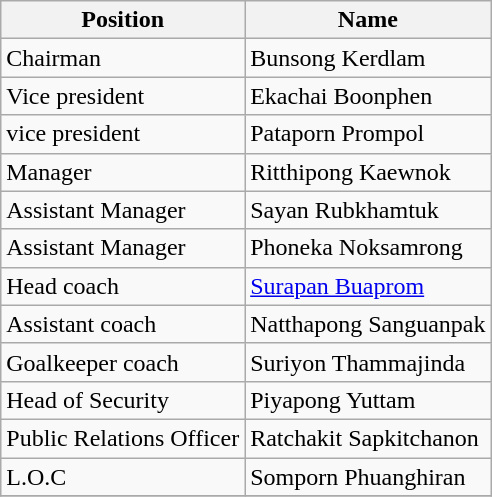<table class=wikitable>
<tr>
<th>Position</th>
<th>Name</th>
</tr>
<tr>
<td>Chairman</td>
<td> Bunsong Kerdlam</td>
</tr>
<tr>
<td>Vice president</td>
<td> Ekachai Boonphen</td>
</tr>
<tr>
<td>vice president</td>
<td> Pataporn Prompol</td>
</tr>
<tr>
<td>Manager</td>
<td> Ritthipong Kaewnok</td>
</tr>
<tr>
<td>Assistant Manager</td>
<td>  Sayan Rubkhamtuk</td>
</tr>
<tr>
<td>Assistant Manager</td>
<td>  Phoneka Noksamrong</td>
</tr>
<tr>
<td>Head coach</td>
<td> <a href='#'>Surapan Buaprom</a></td>
</tr>
<tr>
<td>Assistant coach</td>
<td> Natthapong Sanguanpak</td>
</tr>
<tr>
<td>Goalkeeper coach</td>
<td> Suriyon Thammajinda</td>
</tr>
<tr>
<td>Head of Security</td>
<td> Piyapong Yuttam</td>
</tr>
<tr>
<td>Public Relations Officer</td>
<td> Ratchakit Sapkitchanon</td>
</tr>
<tr>
<td>L.O.C</td>
<td> Somporn Phuanghiran</td>
</tr>
<tr>
</tr>
</table>
